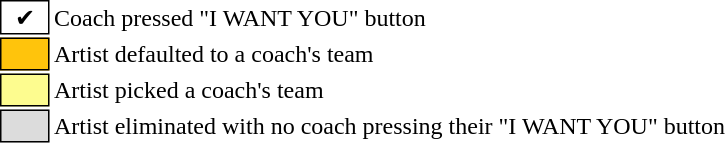<table class="toccolours" style="font-size: 100%; white-space: nowrap;">
<tr>
<td style="background:#ffffff; border:1px solid black;">  ✔  </td>
<td>Coach pressed "I WANT YOU" button</td>
</tr>
<tr>
<td style="background:#ffc40c; border:1px solid black;">      </td>
<td>Artist defaulted to a coach's team</td>
</tr>
<tr>
<td style="background:#fdfc8f; border:1px solid black;">      </td>
<td style="padding-right: 8px">Artist picked a coach's team</td>
</tr>
<tr>
<td style="background:#dcdcdc; border:1px solid black;">      </td>
<td>Artist eliminated with no coach pressing their "I WANT YOU" button</td>
</tr>
<tr>
</tr>
</table>
